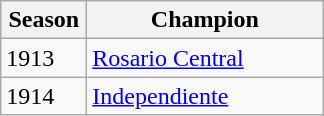<table class="wikitable sortable">
<tr>
<th width=50px>Season</th>
<th width=150px>Champion</th>
</tr>
<tr>
<td>1913</td>
<td><a href='#'>Rosario Central</a></td>
</tr>
<tr>
<td>1914</td>
<td><a href='#'>Independiente</a></td>
</tr>
</table>
